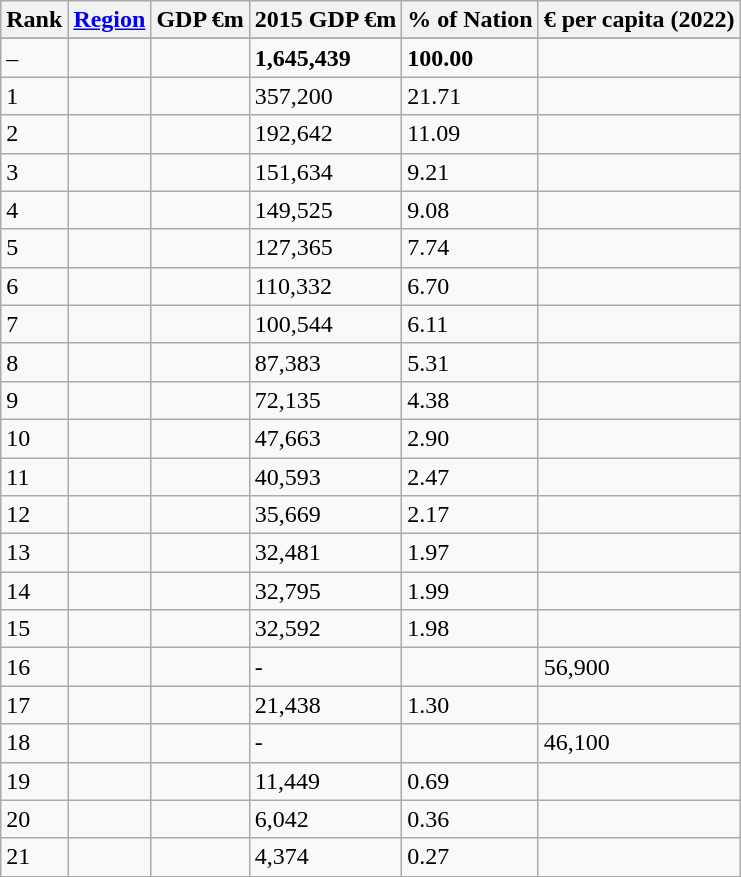<table class="wikitable sortable">
<tr>
<th>Rank</th>
<th><a href='#'>Region</a></th>
<th>GDP €m</th>
<th><strong>2015 GDP €m</strong></th>
<th>% of Nation</th>
<th>€ per capita (2022)</th>
</tr>
<tr style="text-align:right;">
</tr>
<tr>
<td>–</td>
<td></td>
<td><strong></strong></td>
<td><strong>1,645,439</strong></td>
<td><strong>100.00</strong></td>
<td><strong></strong></td>
</tr>
<tr>
<td>1</td>
<td></td>
<td></td>
<td>357,200</td>
<td>21.71</td>
<td></td>
</tr>
<tr>
<td>2</td>
<td></td>
<td></td>
<td>192,642</td>
<td>11.09</td>
<td></td>
</tr>
<tr>
<td>3</td>
<td></td>
<td></td>
<td>151,634</td>
<td>9.21</td>
<td></td>
</tr>
<tr>
<td>4</td>
<td></td>
<td></td>
<td>149,525</td>
<td>9.08</td>
<td></td>
</tr>
<tr>
<td>5</td>
<td></td>
<td></td>
<td>127,365</td>
<td>7.74</td>
<td></td>
</tr>
<tr>
<td>6</td>
<td></td>
<td></td>
<td>110,332</td>
<td>6.70</td>
<td></td>
</tr>
<tr>
<td>7</td>
<td></td>
<td></td>
<td>100,544</td>
<td>6.11</td>
<td></td>
</tr>
<tr>
<td>8</td>
<td></td>
<td></td>
<td>87,383</td>
<td>5.31</td>
<td></td>
</tr>
<tr>
<td>9</td>
<td></td>
<td></td>
<td>72,135</td>
<td>4.38</td>
<td></td>
</tr>
<tr>
<td>10</td>
<td></td>
<td></td>
<td>47,663</td>
<td>2.90</td>
<td></td>
</tr>
<tr>
<td>11</td>
<td></td>
<td></td>
<td>40,593</td>
<td>2.47</td>
<td></td>
</tr>
<tr>
<td>12</td>
<td></td>
<td></td>
<td>35,669</td>
<td>2.17</td>
<td></td>
</tr>
<tr>
<td>13</td>
<td></td>
<td></td>
<td>32,481</td>
<td>1.97</td>
<td></td>
</tr>
<tr>
<td>14</td>
<td></td>
<td></td>
<td>32,795</td>
<td>1.99</td>
<td></td>
</tr>
<tr>
<td>15</td>
<td></td>
<td></td>
<td>32,592</td>
<td>1.98</td>
<td></td>
</tr>
<tr>
<td>16</td>
<td></td>
<td></td>
<td>-</td>
<td></td>
<td>56,900</td>
</tr>
<tr>
<td>17</td>
<td></td>
<td></td>
<td>21,438</td>
<td>1.30</td>
<td></td>
</tr>
<tr>
<td>18</td>
<td></td>
<td></td>
<td>-</td>
<td></td>
<td>46,100</td>
</tr>
<tr>
<td>19</td>
<td></td>
<td></td>
<td>11,449</td>
<td>0.69</td>
<td></td>
</tr>
<tr>
<td>20</td>
<td></td>
<td></td>
<td>6,042</td>
<td>0.36</td>
<td></td>
</tr>
<tr>
<td>21</td>
<td></td>
<td></td>
<td>4,374</td>
<td>0.27</td>
<td></td>
</tr>
</table>
